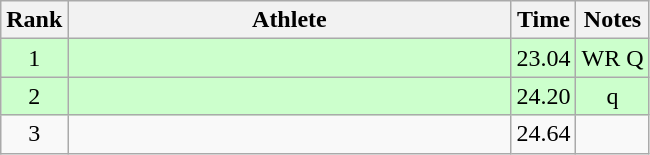<table class="wikitable" style="text-align:center">
<tr>
<th>Rank</th>
<th Style="width:18em">Athlete</th>
<th>Time</th>
<th>Notes</th>
</tr>
<tr style="background:#cfc">
<td>1</td>
<td style="text-align:left"></td>
<td>23.04</td>
<td>WR Q</td>
</tr>
<tr style="background:#cfc">
<td>2</td>
<td style="text-align:left"></td>
<td>24.20</td>
<td>q</td>
</tr>
<tr>
<td>3</td>
<td style="text-align:left"></td>
<td>24.64</td>
<td></td>
</tr>
</table>
